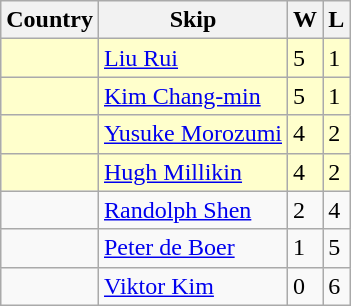<table class=wikitable>
<tr>
<th>Country</th>
<th>Skip</th>
<th>W</th>
<th>L</th>
</tr>
<tr bgcolor=#ffffcc>
<td></td>
<td><a href='#'>Liu Rui</a></td>
<td>5</td>
<td>1</td>
</tr>
<tr bgcolor=#ffffcc>
<td></td>
<td><a href='#'>Kim Chang-min</a></td>
<td>5</td>
<td>1</td>
</tr>
<tr bgcolor=#ffffcc>
<td></td>
<td><a href='#'>Yusuke Morozumi</a></td>
<td>4</td>
<td>2</td>
</tr>
<tr bgcolor=#ffffcc>
<td></td>
<td><a href='#'>Hugh Millikin</a></td>
<td>4</td>
<td>2</td>
</tr>
<tr>
<td></td>
<td><a href='#'>Randolph Shen</a></td>
<td>2</td>
<td>4</td>
</tr>
<tr>
<td></td>
<td><a href='#'>Peter de Boer</a></td>
<td>1</td>
<td>5</td>
</tr>
<tr>
<td></td>
<td><a href='#'>Viktor Kim</a></td>
<td>0</td>
<td>6</td>
</tr>
</table>
